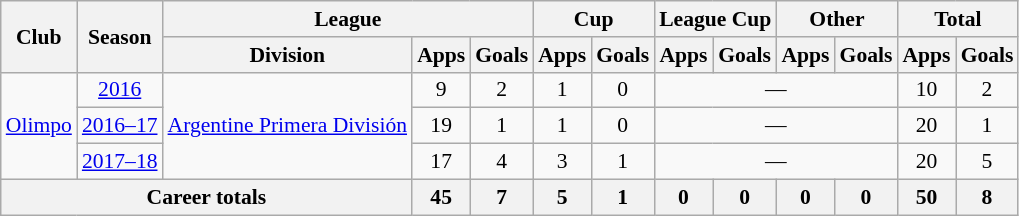<table class="wikitable" style="font-size:90%; text-align: center">
<tr>
<th rowspan=2>Club</th>
<th rowspan=2>Season</th>
<th colspan=3>League</th>
<th colspan=2>Cup</th>
<th colspan=2>League Cup</th>
<th colspan=2>Other</th>
<th colspan=2>Total</th>
</tr>
<tr>
<th>Division</th>
<th>Apps</th>
<th>Goals</th>
<th>Apps</th>
<th>Goals</th>
<th>Apps</th>
<th>Goals</th>
<th>Apps</th>
<th>Goals</th>
<th>Apps</th>
<th>Goals</th>
</tr>
<tr>
<td rowspan=3><a href='#'>Olimpo</a></td>
<td><a href='#'>2016</a></td>
<td rowspan=3><a href='#'>Argentine Primera División</a></td>
<td>9</td>
<td>2</td>
<td>1</td>
<td>0</td>
<td colspan=4>—</td>
<td>10</td>
<td>2</td>
</tr>
<tr>
<td><a href='#'>2016–17</a></td>
<td>19</td>
<td>1</td>
<td>1</td>
<td>0</td>
<td colspan=4>—</td>
<td>20</td>
<td>1</td>
</tr>
<tr>
<td><a href='#'>2017–18</a></td>
<td>17</td>
<td>4</td>
<td>3</td>
<td>1</td>
<td colspan=4>—</td>
<td>20</td>
<td>5</td>
</tr>
<tr>
<th colspan=3>Career totals</th>
<th>45</th>
<th>7</th>
<th>5</th>
<th>1</th>
<th>0</th>
<th>0</th>
<th>0</th>
<th>0</th>
<th>50</th>
<th>8</th>
</tr>
</table>
